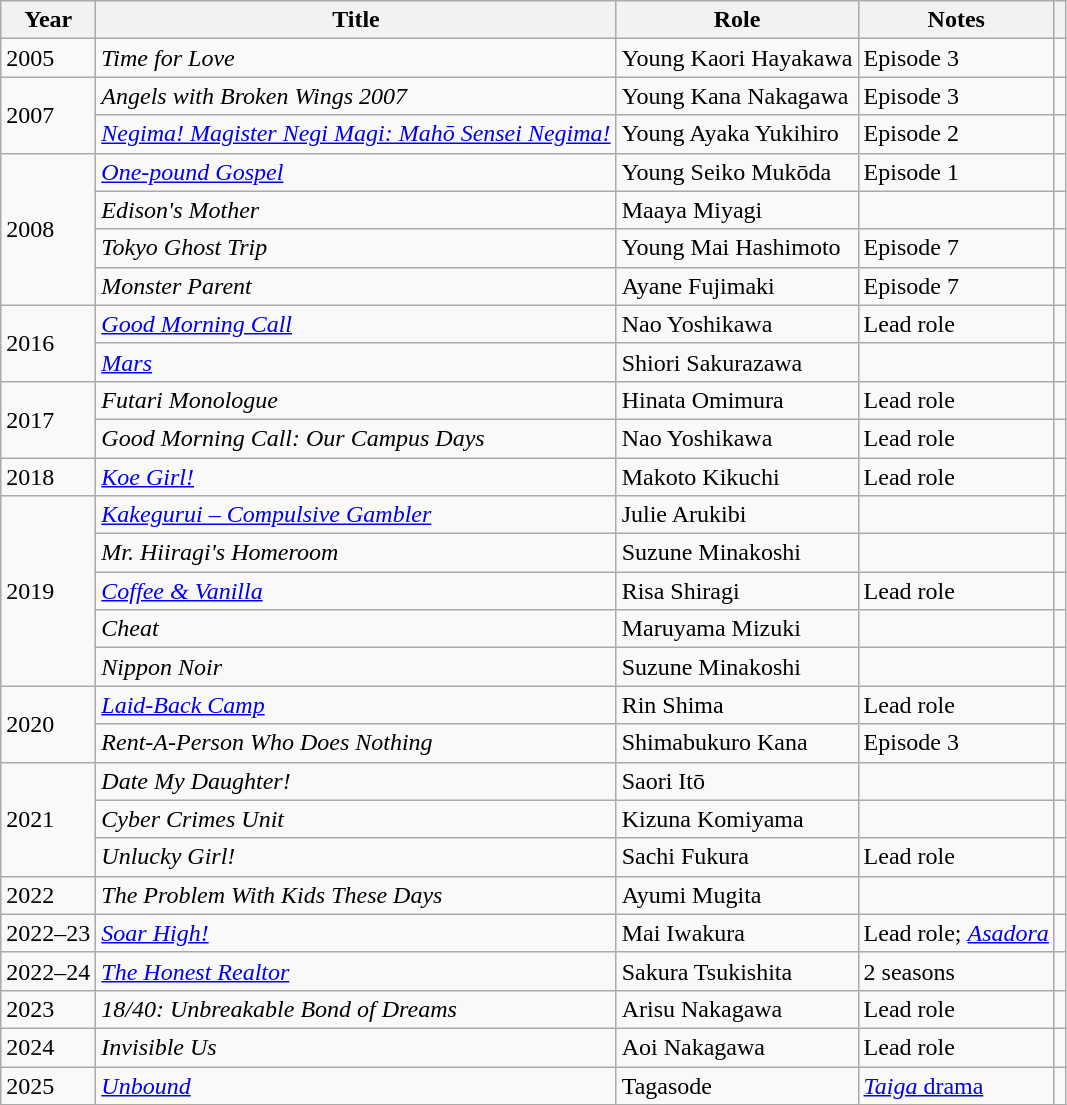<table class="wikitable sortable">
<tr>
<th>Year</th>
<th>Title</th>
<th>Role</th>
<th>Notes</th>
<th class="unsortable"></th>
</tr>
<tr>
<td>2005</td>
<td><em>Time for Love</em></td>
<td>Young Kaori Hayakawa</td>
<td>Episode 3</td>
<td></td>
</tr>
<tr>
<td rowspan=2>2007</td>
<td><em>Angels with Broken Wings 2007</em></td>
<td>Young Kana Nakagawa</td>
<td>Episode 3</td>
<td></td>
</tr>
<tr>
<td><em><a href='#'>Negima! Magister Negi Magi: Mahō Sensei Negima!</a></em></td>
<td>Young Ayaka Yukihiro</td>
<td>Episode 2</td>
<td></td>
</tr>
<tr>
<td rowspan=4>2008</td>
<td><em><a href='#'>One-pound Gospel</a></em></td>
<td>Young Seiko Mukōda</td>
<td>Episode 1</td>
<td></td>
</tr>
<tr>
<td><em>Edison's Mother</em></td>
<td>Maaya Miyagi</td>
<td></td>
<td></td>
</tr>
<tr>
<td><em>Tokyo Ghost Trip</em></td>
<td>Young Mai Hashimoto</td>
<td>Episode 7</td>
<td></td>
</tr>
<tr>
<td><em>Monster Parent</em></td>
<td>Ayane Fujimaki</td>
<td>Episode 7</td>
<td></td>
</tr>
<tr>
<td rowspan=2>2016</td>
<td><em><a href='#'>Good Morning Call</a></em></td>
<td>Nao Yoshikawa</td>
<td>Lead role</td>
<td></td>
</tr>
<tr>
<td><em><a href='#'>Mars</a></em></td>
<td>Shiori Sakurazawa</td>
<td></td>
<td></td>
</tr>
<tr>
<td rowspan=2>2017</td>
<td><em>Futari Monologue</em></td>
<td>Hinata Omimura</td>
<td>Lead role</td>
<td></td>
</tr>
<tr>
<td><em>Good Morning Call: Our Campus Days</em></td>
<td>Nao Yoshikawa</td>
<td>Lead role</td>
<td></td>
</tr>
<tr>
<td>2018</td>
<td><em><a href='#'>Koe Girl!</a></em></td>
<td>Makoto Kikuchi</td>
<td>Lead role</td>
<td></td>
</tr>
<tr>
<td rowspan="5">2019</td>
<td><em><a href='#'>Kakegurui – Compulsive Gambler</a></em></td>
<td>Julie Arukibi</td>
<td></td>
<td></td>
</tr>
<tr>
<td><em>Mr. Hiiragi's Homeroom</em></td>
<td>Suzune Minakoshi</td>
<td></td>
<td></td>
</tr>
<tr>
<td><em><a href='#'>Coffee & Vanilla</a></em></td>
<td>Risa Shiragi</td>
<td>Lead role</td>
<td></td>
</tr>
<tr>
<td><em>Cheat</em></td>
<td>Maruyama Mizuki</td>
<td></td>
<td></td>
</tr>
<tr>
<td><em>Nippon Noir</em></td>
<td>Suzune Minakoshi</td>
<td></td>
<td></td>
</tr>
<tr>
<td rowspan=2>2020</td>
<td><em><a href='#'>Laid-Back Camp</a></em></td>
<td>Rin Shima</td>
<td>Lead role</td>
<td></td>
</tr>
<tr>
<td><em>Rent-A-Person Who Does Nothing</em></td>
<td>Shimabukuro Kana</td>
<td>Episode 3</td>
<td></td>
</tr>
<tr>
<td rowspan="3">2021</td>
<td><em>Date My Daughter!</em></td>
<td>Saori Itō</td>
<td></td>
<td></td>
</tr>
<tr>
<td><em>Cyber Crimes Unit</em></td>
<td>Kizuna Komiyama</td>
<td></td>
<td></td>
</tr>
<tr>
<td><em>Unlucky Girl!</em></td>
<td>Sachi Fukura</td>
<td>Lead role</td>
<td></td>
</tr>
<tr>
<td>2022</td>
<td><em>The Problem With Kids These Days</em></td>
<td>Ayumi Mugita</td>
<td></td>
<td></td>
</tr>
<tr>
<td>2022–23</td>
<td><em><a href='#'>Soar High!</a></em></td>
<td>Mai Iwakura</td>
<td>Lead role; <em><a href='#'>Asadora</a></em></td>
<td></td>
</tr>
<tr>
<td>2022–24</td>
<td><em><a href='#'>The Honest Realtor</a></em></td>
<td>Sakura Tsukishita</td>
<td>2 seasons</td>
<td></td>
</tr>
<tr>
<td>2023</td>
<td><em>18/40: Unbreakable Bond of Dreams</em></td>
<td>Arisu Nakagawa</td>
<td>Lead role</td>
<td></td>
</tr>
<tr>
<td>2024</td>
<td><em>Invisible Us</em></td>
<td>Aoi Nakagawa</td>
<td>Lead role</td>
<td></td>
</tr>
<tr>
<td>2025</td>
<td><em><a href='#'>Unbound</a></em></td>
<td>Tagasode</td>
<td><a href='#'><em>Taiga</em> drama</a></td>
<td></td>
</tr>
<tr>
</tr>
</table>
